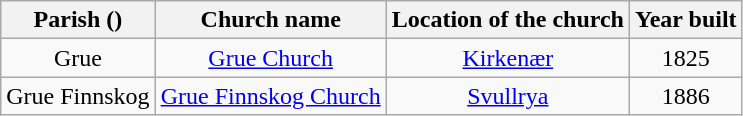<table class="wikitable" style="text-align:center">
<tr>
<th>Parish ()</th>
<th>Church name</th>
<th>Location of the church</th>
<th>Year built</th>
</tr>
<tr>
<td rowspan="1">Grue</td>
<td><a href='#'>Grue Church</a></td>
<td><a href='#'>Kirkenær</a></td>
<td>1825</td>
</tr>
<tr>
<td rowspan="1">Grue Finnskog</td>
<td><a href='#'>Grue Finnskog Church</a></td>
<td><a href='#'>Svullrya</a></td>
<td>1886</td>
</tr>
</table>
